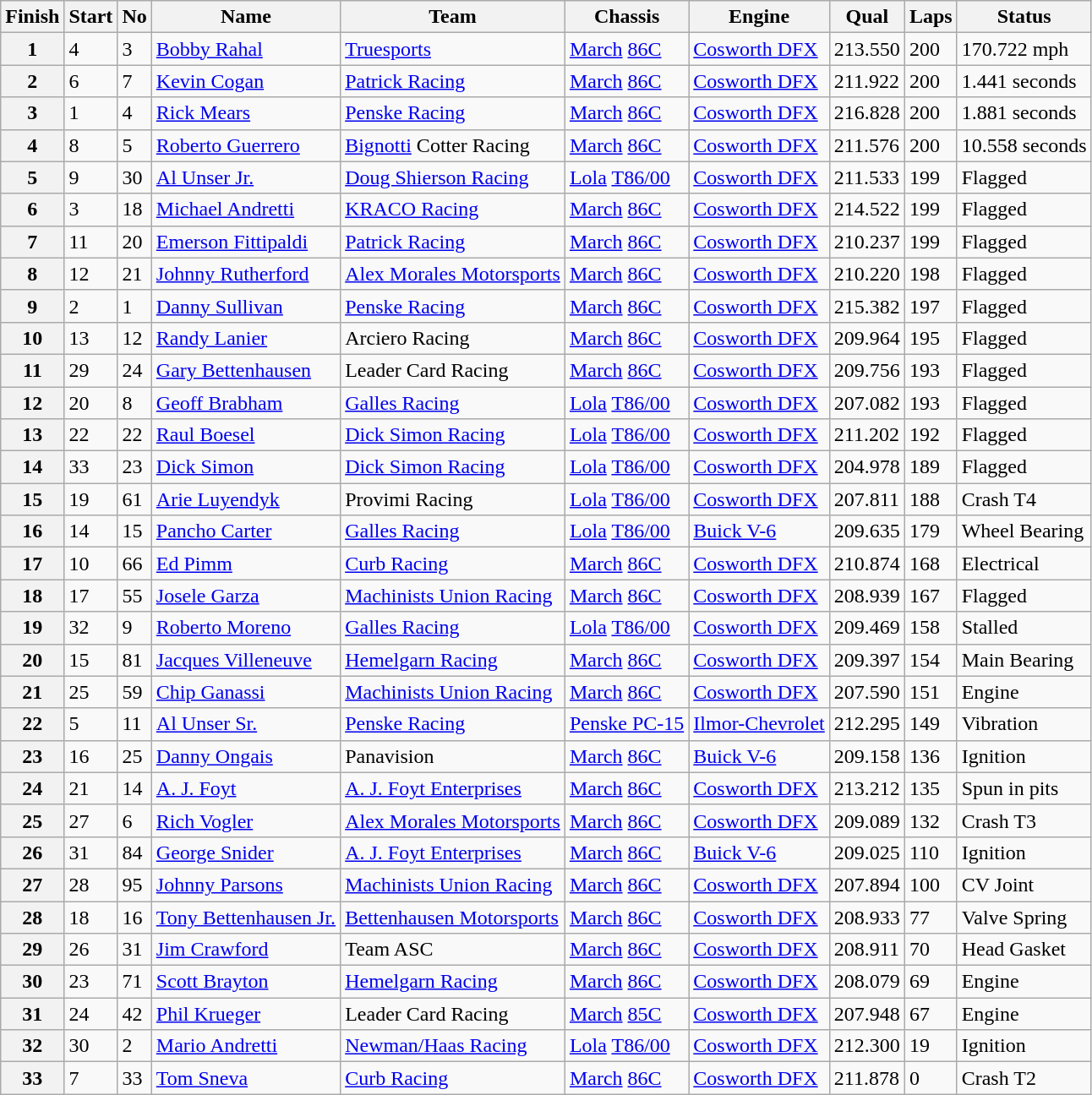<table class="wikitable">
<tr>
<th>Finish</th>
<th>Start</th>
<th>No</th>
<th>Name</th>
<th>Team</th>
<th>Chassis</th>
<th>Engine</th>
<th>Qual</th>
<th>Laps</th>
<th>Status</th>
</tr>
<tr>
<th>1</th>
<td>4</td>
<td>3</td>
<td> <a href='#'>Bobby Rahal</a></td>
<td><a href='#'>Truesports</a></td>
<td><a href='#'>March</a> <a href='#'>86C</a></td>
<td><a href='#'>Cosworth DFX</a></td>
<td>213.550</td>
<td>200</td>
<td>170.722 mph</td>
</tr>
<tr>
<th>2</th>
<td>6</td>
<td>7</td>
<td> <a href='#'>Kevin Cogan</a></td>
<td><a href='#'>Patrick Racing</a></td>
<td><a href='#'>March</a> <a href='#'>86C</a></td>
<td><a href='#'>Cosworth DFX</a></td>
<td>211.922</td>
<td>200</td>
<td>1.441 seconds</td>
</tr>
<tr>
<th>3</th>
<td>1</td>
<td>4</td>
<td> <a href='#'>Rick Mears</a> <strong></strong></td>
<td><a href='#'>Penske Racing</a></td>
<td><a href='#'>March</a> <a href='#'>86C</a></td>
<td><a href='#'>Cosworth DFX</a></td>
<td>216.828</td>
<td>200</td>
<td>1.881 seconds</td>
</tr>
<tr>
<th>4</th>
<td>8</td>
<td>5</td>
<td> <a href='#'>Roberto Guerrero</a></td>
<td><a href='#'>Bignotti</a> Cotter Racing</td>
<td><a href='#'>March</a> <a href='#'>86C</a></td>
<td><a href='#'>Cosworth DFX</a></td>
<td>211.576</td>
<td>200</td>
<td>10.558 seconds</td>
</tr>
<tr>
<th>5</th>
<td>9</td>
<td>30</td>
<td> <a href='#'>Al Unser Jr.</a></td>
<td><a href='#'>Doug Shierson Racing</a></td>
<td><a href='#'>Lola</a> <a href='#'>T86/00</a></td>
<td><a href='#'>Cosworth DFX</a></td>
<td>211.533</td>
<td>199</td>
<td>Flagged</td>
</tr>
<tr>
<th>6</th>
<td>3</td>
<td>18</td>
<td> <a href='#'>Michael Andretti</a></td>
<td><a href='#'>KRACO Racing</a></td>
<td><a href='#'>March</a> <a href='#'>86C</a></td>
<td><a href='#'>Cosworth DFX</a></td>
<td>214.522</td>
<td>199</td>
<td>Flagged</td>
</tr>
<tr>
<th>7</th>
<td>11</td>
<td>20</td>
<td> <a href='#'>Emerson Fittipaldi</a></td>
<td><a href='#'>Patrick Racing</a></td>
<td><a href='#'>March</a> <a href='#'>86C</a></td>
<td><a href='#'>Cosworth DFX</a></td>
<td>210.237</td>
<td>199</td>
<td>Flagged</td>
</tr>
<tr>
<th>8</th>
<td>12</td>
<td>21</td>
<td> <a href='#'>Johnny Rutherford</a> <strong></strong></td>
<td><a href='#'>Alex Morales Motorsports</a></td>
<td><a href='#'>March</a> <a href='#'>86C</a></td>
<td><a href='#'>Cosworth DFX</a></td>
<td>210.220</td>
<td>198</td>
<td>Flagged</td>
</tr>
<tr>
<th>9</th>
<td>2</td>
<td>1</td>
<td> <a href='#'>Danny Sullivan</a> <strong></strong></td>
<td><a href='#'>Penske Racing</a></td>
<td><a href='#'>March</a> <a href='#'>86C</a></td>
<td><a href='#'>Cosworth DFX</a></td>
<td>215.382</td>
<td>197</td>
<td>Flagged</td>
</tr>
<tr>
<th>10</th>
<td>13</td>
<td>12</td>
<td> <a href='#'>Randy Lanier</a> <strong></strong></td>
<td>Arciero Racing</td>
<td><a href='#'>March</a> <a href='#'>86C</a></td>
<td><a href='#'>Cosworth DFX</a></td>
<td>209.964</td>
<td>195</td>
<td>Flagged</td>
</tr>
<tr>
<th>11</th>
<td>29</td>
<td>24</td>
<td> <a href='#'>Gary Bettenhausen</a></td>
<td>Leader Card Racing</td>
<td><a href='#'>March</a> <a href='#'>86C</a></td>
<td><a href='#'>Cosworth DFX</a></td>
<td>209.756</td>
<td>193</td>
<td>Flagged</td>
</tr>
<tr>
<th>12</th>
<td>20</td>
<td>8</td>
<td> <a href='#'>Geoff Brabham</a></td>
<td><a href='#'>Galles Racing</a></td>
<td><a href='#'>Lola</a> <a href='#'>T86/00</a></td>
<td><a href='#'>Cosworth DFX</a></td>
<td>207.082</td>
<td>193</td>
<td>Flagged</td>
</tr>
<tr>
<th>13</th>
<td>22</td>
<td>22</td>
<td> <a href='#'>Raul Boesel</a></td>
<td><a href='#'>Dick Simon Racing</a></td>
<td><a href='#'>Lola</a> <a href='#'>T86/00</a></td>
<td><a href='#'>Cosworth DFX</a></td>
<td>211.202</td>
<td>192</td>
<td>Flagged</td>
</tr>
<tr>
<th>14</th>
<td>33</td>
<td>23</td>
<td> <a href='#'>Dick Simon</a></td>
<td><a href='#'>Dick Simon Racing</a></td>
<td><a href='#'>Lola</a> <a href='#'>T86/00</a></td>
<td><a href='#'>Cosworth DFX</a></td>
<td>204.978</td>
<td>189</td>
<td>Flagged</td>
</tr>
<tr>
<th>15</th>
<td>19</td>
<td>61</td>
<td> <a href='#'>Arie Luyendyk</a></td>
<td>Provimi Racing</td>
<td><a href='#'>Lola</a> <a href='#'>T86/00</a></td>
<td><a href='#'>Cosworth DFX</a></td>
<td>207.811</td>
<td>188</td>
<td>Crash T4</td>
</tr>
<tr>
<th>16</th>
<td>14</td>
<td>15</td>
<td> <a href='#'>Pancho Carter</a></td>
<td><a href='#'>Galles Racing</a></td>
<td><a href='#'>Lola</a> <a href='#'>T86/00</a></td>
<td><a href='#'>Buick V-6</a></td>
<td>209.635</td>
<td>179</td>
<td>Wheel Bearing</td>
</tr>
<tr>
<th>17</th>
<td>10</td>
<td>66</td>
<td> <a href='#'>Ed Pimm</a></td>
<td><a href='#'>Curb Racing</a></td>
<td><a href='#'>March</a> <a href='#'>86C</a></td>
<td><a href='#'>Cosworth DFX</a></td>
<td>210.874</td>
<td>168</td>
<td>Electrical</td>
</tr>
<tr>
<th>18</th>
<td>17</td>
<td>55</td>
<td> <a href='#'>Josele Garza</a></td>
<td><a href='#'>Machinists Union Racing</a></td>
<td><a href='#'>March</a> <a href='#'>86C</a></td>
<td><a href='#'>Cosworth DFX</a></td>
<td>208.939</td>
<td>167</td>
<td>Flagged</td>
</tr>
<tr>
<th>19</th>
<td>32</td>
<td>9</td>
<td> <a href='#'>Roberto Moreno</a> <strong></strong></td>
<td><a href='#'>Galles Racing</a></td>
<td><a href='#'>Lola</a> <a href='#'>T86/00</a></td>
<td><a href='#'>Cosworth DFX</a></td>
<td>209.469</td>
<td>158</td>
<td>Stalled</td>
</tr>
<tr>
<th>20</th>
<td>15</td>
<td>81</td>
<td> <a href='#'>Jacques Villeneuve</a> <strong></strong></td>
<td><a href='#'>Hemelgarn Racing</a></td>
<td><a href='#'>March</a> <a href='#'>86C</a></td>
<td><a href='#'>Cosworth DFX</a></td>
<td>209.397</td>
<td>154</td>
<td>Main Bearing</td>
</tr>
<tr>
<th>21</th>
<td>25</td>
<td>59</td>
<td> <a href='#'>Chip Ganassi</a></td>
<td><a href='#'>Machinists Union Racing</a></td>
<td><a href='#'>March</a> <a href='#'>86C</a></td>
<td><a href='#'>Cosworth DFX</a></td>
<td>207.590</td>
<td>151</td>
<td>Engine</td>
</tr>
<tr>
<th>22</th>
<td>5</td>
<td>11</td>
<td> <a href='#'>Al Unser Sr.</a> <strong></strong></td>
<td><a href='#'>Penske Racing</a></td>
<td><a href='#'>Penske PC-15</a></td>
<td><a href='#'>Ilmor-Chevrolet</a></td>
<td>212.295</td>
<td>149</td>
<td>Vibration</td>
</tr>
<tr>
<th>23</th>
<td>16</td>
<td>25</td>
<td> <a href='#'>Danny Ongais</a></td>
<td>Panavision</td>
<td><a href='#'>March</a> <a href='#'>86C</a></td>
<td><a href='#'>Buick V-6</a></td>
<td>209.158</td>
<td>136</td>
<td>Ignition</td>
</tr>
<tr>
<th>24</th>
<td>21</td>
<td>14</td>
<td> <a href='#'>A. J. Foyt</a> <strong></strong></td>
<td><a href='#'>A. J. Foyt Enterprises</a></td>
<td><a href='#'>March</a> <a href='#'>86C</a></td>
<td><a href='#'>Cosworth DFX</a></td>
<td>213.212</td>
<td>135</td>
<td>Spun in pits</td>
</tr>
<tr>
<th>25</th>
<td>27</td>
<td>6</td>
<td> <a href='#'>Rich Vogler</a></td>
<td><a href='#'>Alex Morales Motorsports</a></td>
<td><a href='#'>March</a> <a href='#'>86C</a></td>
<td><a href='#'>Cosworth DFX</a></td>
<td>209.089</td>
<td>132</td>
<td>Crash T3</td>
</tr>
<tr>
<th>26</th>
<td>31</td>
<td>84</td>
<td> <a href='#'>George Snider</a></td>
<td><a href='#'>A. J. Foyt Enterprises</a></td>
<td><a href='#'>March</a> <a href='#'>86C</a></td>
<td><a href='#'>Buick V-6</a></td>
<td>209.025</td>
<td>110</td>
<td>Ignition</td>
</tr>
<tr>
<th>27</th>
<td>28</td>
<td>95</td>
<td> <a href='#'>Johnny Parsons</a></td>
<td><a href='#'>Machinists Union Racing</a></td>
<td><a href='#'>March</a> <a href='#'>86C</a></td>
<td><a href='#'>Cosworth DFX</a></td>
<td>207.894</td>
<td>100</td>
<td>CV Joint</td>
</tr>
<tr>
<th>28</th>
<td>18</td>
<td>16</td>
<td> <a href='#'>Tony Bettenhausen Jr.</a></td>
<td><a href='#'>Bettenhausen Motorsports</a></td>
<td><a href='#'>March</a> <a href='#'>86C</a></td>
<td><a href='#'>Cosworth DFX</a></td>
<td>208.933</td>
<td>77</td>
<td>Valve Spring</td>
</tr>
<tr>
<th>29</th>
<td>26</td>
<td>31</td>
<td> <a href='#'>Jim Crawford</a></td>
<td>Team ASC</td>
<td><a href='#'>March</a> <a href='#'>86C</a></td>
<td><a href='#'>Cosworth DFX</a></td>
<td>208.911</td>
<td>70</td>
<td>Head Gasket</td>
</tr>
<tr>
<th>30</th>
<td>23</td>
<td>71</td>
<td> <a href='#'>Scott Brayton</a></td>
<td><a href='#'>Hemelgarn Racing</a></td>
<td><a href='#'>March</a> <a href='#'>86C</a></td>
<td><a href='#'>Cosworth DFX</a></td>
<td>208.079</td>
<td>69</td>
<td>Engine</td>
</tr>
<tr>
<th>31</th>
<td>24</td>
<td>42</td>
<td> <a href='#'>Phil Krueger</a> <strong></strong></td>
<td>Leader Card Racing</td>
<td><a href='#'>March</a> <a href='#'>85C</a></td>
<td><a href='#'>Cosworth DFX</a></td>
<td>207.948</td>
<td>67</td>
<td>Engine</td>
</tr>
<tr>
<th>32</th>
<td>30</td>
<td>2</td>
<td> <a href='#'>Mario Andretti</a> <strong></strong></td>
<td><a href='#'>Newman/Haas Racing</a></td>
<td><a href='#'>Lola</a> <a href='#'>T86/00</a></td>
<td><a href='#'>Cosworth DFX</a></td>
<td>212.300</td>
<td>19</td>
<td>Ignition</td>
</tr>
<tr>
<th>33</th>
<td>7</td>
<td>33</td>
<td> <a href='#'>Tom Sneva</a> <strong></strong></td>
<td><a href='#'>Curb Racing</a></td>
<td><a href='#'>March</a> <a href='#'>86C</a></td>
<td><a href='#'>Cosworth DFX</a></td>
<td>211.878</td>
<td>0</td>
<td>Crash T2</td>
</tr>
</table>
